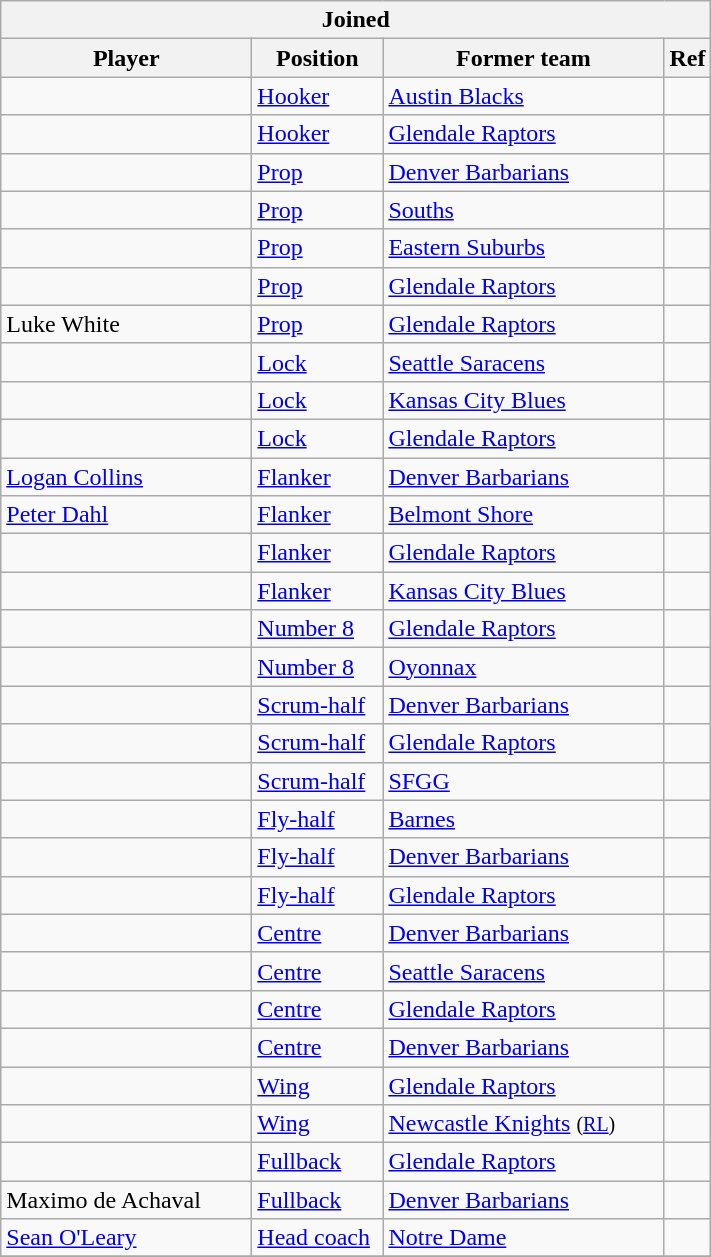<table class="wikitable sortable" style="text-align:center">
<tr>
<th colspan="100%" style="text-align:center;"><strong>Joined</strong></th>
</tr>
<tr>
<th style="width:160px">Player</th>
<th style="width:80px">Position</th>
<th style="width:180px">Former team</th>
<th class="unsortable">Ref</th>
</tr>
<tr>
<td align=left></td>
<td align=left><a href='#'>Hooker</a></td>
<td align=left> <a href='#'>Austin Blacks</a></td>
<td></td>
</tr>
<tr>
<td align=left></td>
<td align=left><a href='#'>Hooker</a></td>
<td align=left> <a href='#'>Glendale Raptors</a></td>
<td></td>
</tr>
<tr>
<td align=left></td>
<td align=left><a href='#'>Prop</a></td>
<td align=left> <a href='#'>Denver Barbarians</a></td>
<td></td>
</tr>
<tr>
<td align=left></td>
<td align=left><a href='#'>Prop</a></td>
<td align=left> <a href='#'>Souths</a></td>
<td></td>
</tr>
<tr>
<td align=left></td>
<td align=left><a href='#'>Prop</a></td>
<td align=left> <a href='#'>Eastern Suburbs</a></td>
<td></td>
</tr>
<tr>
<td align=left></td>
<td align=left><a href='#'>Prop</a></td>
<td align=left> <a href='#'>Glendale Raptors</a></td>
<td></td>
</tr>
<tr>
<td align=left>Luke White</td>
<td align=left><a href='#'>Prop</a></td>
<td align=left> <a href='#'>Glendale Raptors</a></td>
<td></td>
</tr>
<tr>
<td align=left></td>
<td align=left><a href='#'>Lock</a></td>
<td align=left> <a href='#'>Seattle Saracens</a></td>
<td></td>
</tr>
<tr>
<td align=left></td>
<td align=left><a href='#'>Lock</a></td>
<td align=left> <a href='#'>Kansas City Blues</a></td>
<td></td>
</tr>
<tr>
<td align=left></td>
<td align=left><a href='#'>Lock</a></td>
<td align=left> <a href='#'>Glendale Raptors</a></td>
<td></td>
</tr>
<tr>
<td align=left><a href='#'>Logan Collins</a></td>
<td align=left><a href='#'>Flanker</a></td>
<td align=left> <a href='#'>Denver Barbarians</a></td>
<td></td>
</tr>
<tr>
<td align=left><a href='#'>Peter Dahl</a></td>
<td align=left><a href='#'>Flanker</a></td>
<td align=left> <a href='#'>Belmont Shore</a></td>
<td></td>
</tr>
<tr>
<td align=left></td>
<td align=left><a href='#'>Flanker</a></td>
<td align=left> <a href='#'>Glendale Raptors</a></td>
<td></td>
</tr>
<tr>
<td align=left></td>
<td align=left><a href='#'>Flanker</a></td>
<td align=left> <a href='#'>Kansas City Blues</a></td>
<td></td>
</tr>
<tr>
<td align=left></td>
<td align=left><a href='#'>Number 8</a></td>
<td align=left> <a href='#'>Glendale Raptors</a></td>
<td></td>
</tr>
<tr>
<td align=left></td>
<td align=left><a href='#'>Number 8</a></td>
<td align=left> <a href='#'>Oyonnax</a></td>
<td></td>
</tr>
<tr>
<td align=left></td>
<td align=left><a href='#'>Scrum-half</a></td>
<td align=left> <a href='#'>Denver Barbarians</a></td>
<td></td>
</tr>
<tr>
<td align=left></td>
<td align=left><a href='#'>Scrum-half</a></td>
<td align=left> <a href='#'>Glendale Raptors</a></td>
<td></td>
</tr>
<tr>
<td align=left></td>
<td align=left><a href='#'>Scrum-half</a></td>
<td align=left> <a href='#'>SFGG</a></td>
<td></td>
</tr>
<tr>
<td align=left></td>
<td align=left><a href='#'>Fly-half</a></td>
<td align=left> <a href='#'>Barnes</a></td>
<td></td>
</tr>
<tr>
<td align=left></td>
<td align=left><a href='#'>Fly-half</a></td>
<td align=left> <a href='#'>Denver Barbarians</a></td>
<td></td>
</tr>
<tr>
<td align=left></td>
<td align=left><a href='#'>Fly-half</a></td>
<td align=left> <a href='#'>Glendale Raptors</a></td>
<td></td>
</tr>
<tr>
<td align=left></td>
<td align=left><a href='#'>Centre</a></td>
<td align=left> <a href='#'>Denver Barbarians</a></td>
<td></td>
</tr>
<tr>
<td align=left></td>
<td align=left><a href='#'>Centre</a></td>
<td align=left> <a href='#'>Seattle Saracens</a></td>
<td></td>
</tr>
<tr>
<td align=left></td>
<td align=left><a href='#'>Centre</a></td>
<td align=left> <a href='#'>Glendale Raptors</a></td>
<td></td>
</tr>
<tr>
<td align=left></td>
<td align=left><a href='#'>Centre</a></td>
<td align=left> <a href='#'>Denver Barbarians</a></td>
<td></td>
</tr>
<tr>
<td align=left></td>
<td align=left><a href='#'>Wing</a></td>
<td align=left> <a href='#'>Glendale Raptors</a></td>
<td></td>
</tr>
<tr>
<td align=left></td>
<td align=left><a href='#'>Wing</a></td>
<td align=left> <a href='#'>Newcastle Knights</a> <small>(<a href='#'>RL</a>)</small></td>
<td></td>
</tr>
<tr>
<td align=left></td>
<td align=left><a href='#'>Fullback</a></td>
<td align=left> <a href='#'>Glendale Raptors</a></td>
<td></td>
</tr>
<tr>
<td align=left>Maximo de Achaval</td>
<td align=left><a href='#'>Fullback</a></td>
<td align=left> <a href='#'>Denver Barbarians</a></td>
<td></td>
</tr>
<tr>
<td align=left><a href='#'>Sean O'Leary</a></td>
<td align=left><a href='#'>Head coach</a></td>
<td align=left> <a href='#'>Notre Dame</a></td>
<td></td>
</tr>
<tr>
</tr>
</table>
